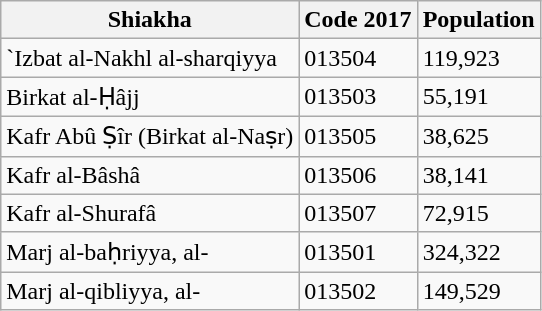<table class="wikitable sortable">
<tr>
<th colspan="1" rowspan="1">Shiakha</th>
<th colspan="1" rowspan="1">Code 2017</th>
<th colspan="1" rowspan="1">Population</th>
</tr>
<tr>
<td>`Izbat al-Nakhl al-sharqiyya</td>
<td>013504</td>
<td>119,923</td>
</tr>
<tr>
<td>Birkat al-Ḥâjj</td>
<td>013503</td>
<td>55,191</td>
</tr>
<tr>
<td>Kafr Abû Ṣîr (Birkat al-Naṣr)</td>
<td>013505</td>
<td>38,625</td>
</tr>
<tr>
<td>Kafr al-Bâshâ</td>
<td>013506</td>
<td>38,141</td>
</tr>
<tr>
<td>Kafr al-Shurafâ</td>
<td>013507</td>
<td>72,915</td>
</tr>
<tr>
<td>Marj al-baḥriyya, al-</td>
<td>013501</td>
<td>324,322</td>
</tr>
<tr>
<td>Marj al-qibliyya, al-</td>
<td>013502</td>
<td>149,529</td>
</tr>
</table>
